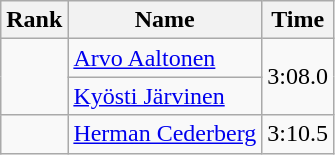<table class="wikitable" style="text-align:center">
<tr>
<th>Rank</th>
<th>Name</th>
<th>Time</th>
</tr>
<tr>
<td rowspan=2></td>
<td align=left><a href='#'>Arvo Aaltonen</a></td>
<td rowspan=2>3:08.0</td>
</tr>
<tr>
<td align=left><a href='#'>Kyösti Järvinen</a></td>
</tr>
<tr>
<td></td>
<td align=left><a href='#'>Herman Cederberg</a></td>
<td>3:10.5</td>
</tr>
</table>
